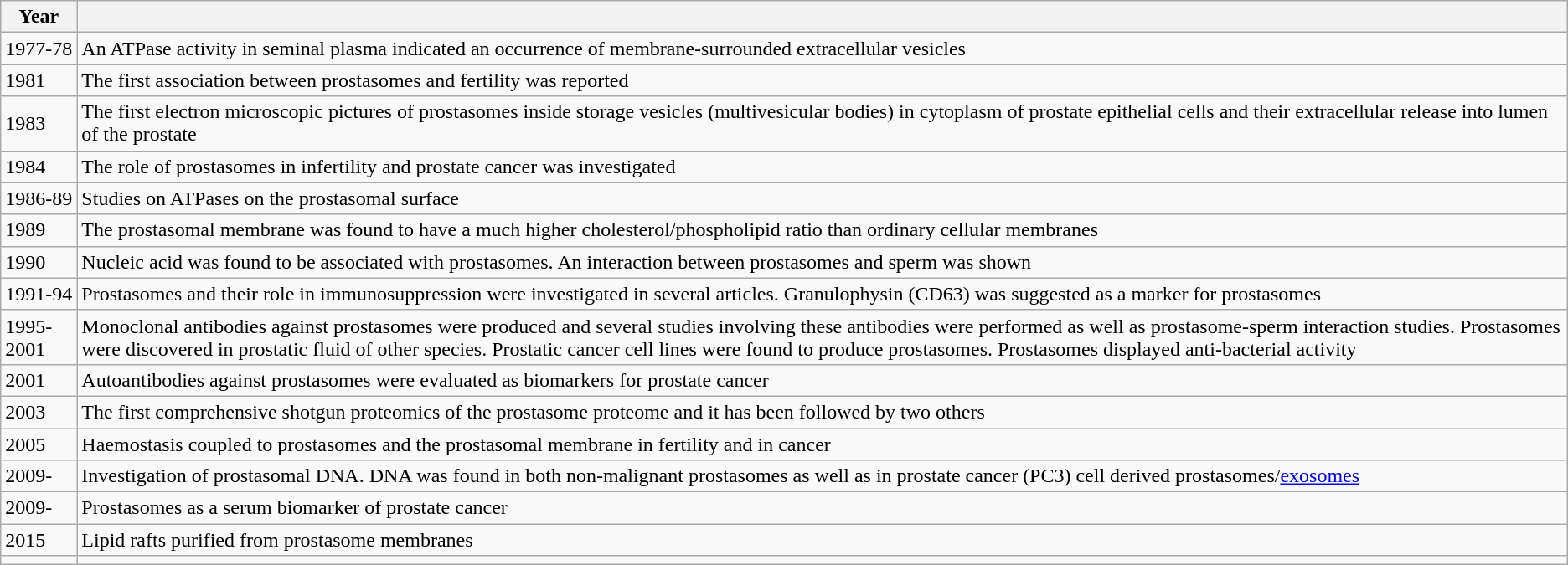<table class="wikitable">
<tr>
<th>Year</th>
<th></th>
</tr>
<tr>
<td>1977-78</td>
<td>An ATPase activity in seminal plasma indicated an occurrence of membrane-surrounded extracellular vesicles </td>
</tr>
<tr>
<td>1981</td>
<td>The first association between prostasomes and fertility was reported </td>
</tr>
<tr>
<td>1983</td>
<td>The first electron microscopic pictures of prostasomes inside storage vesicles (multivesicular bodies) in cytoplasm of prostate epithelial cells and their extracellular release into lumen of the prostate </td>
</tr>
<tr>
<td>1984</td>
<td>The role of prostasomes in infertility and prostate cancer was investigated </td>
</tr>
<tr>
<td>1986-89</td>
<td>Studies on ATPases on the prostasomal surface </td>
</tr>
<tr>
<td>1989</td>
<td>The prostasomal membrane was found to have a much higher cholesterol/phospholipid ratio than ordinary cellular membranes </td>
</tr>
<tr>
<td>1990</td>
<td>Nucleic acid was found to be associated with prostasomes. An interaction between prostasomes and sperm was shown </td>
</tr>
<tr>
<td>1991-94</td>
<td>Prostasomes and their role in immunosuppression were investigated in several articles. Granulophysin (CD63) was suggested as a marker for prostasomes</td>
</tr>
<tr>
<td>1995-2001</td>
<td>Monoclonal antibodies against prostasomes were produced and several studies involving these antibodies were performed  as well as prostasome-sperm interaction studies. Prostasomes were discovered in prostatic fluid of other species. Prostatic cancer cell lines were found to produce prostasomes. Prostasomes displayed anti-bacterial activity</td>
</tr>
<tr>
<td>2001</td>
<td>Autoantibodies against prostasomes were evaluated as biomarkers for prostate cancer </td>
</tr>
<tr>
<td>2003</td>
<td>The first comprehensive shotgun proteomics of the prostasome proteome  and it has been followed by two others </td>
</tr>
<tr>
<td>2005</td>
<td>Haemostasis coupled to prostasomes and the prostasomal membrane in fertility and in cancer </td>
</tr>
<tr>
<td>2009-</td>
<td>Investigation of prostasomal DNA. DNA was found in both non-malignant prostasomes as well as in prostate cancer (PC3) cell derived prostasomes/<a href='#'>exosomes</a></td>
</tr>
<tr>
<td>2009-</td>
<td>Prostasomes as a serum biomarker of prostate cancer </td>
</tr>
<tr>
<td>2015</td>
<td>Lipid rafts purified from prostasome membranes </td>
</tr>
<tr>
<td></td>
<td></td>
</tr>
</table>
